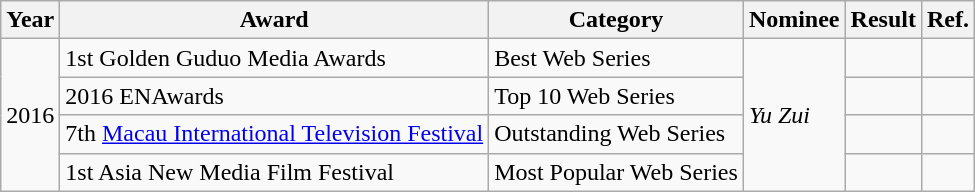<table class="wikitable">
<tr>
<th>Year</th>
<th>Award</th>
<th>Category</th>
<th>Nominee</th>
<th>Result</th>
<th>Ref.</th>
</tr>
<tr>
<td rowspan=4>2016</td>
<td>1st Golden Guduo Media Awards</td>
<td>Best Web Series</td>
<td rowspan=4><em>Yu Zui</em></td>
<td></td>
<td></td>
</tr>
<tr>
<td>2016 ENAwards</td>
<td>Top 10 Web Series</td>
<td></td>
<td></td>
</tr>
<tr>
<td>7th <a href='#'>Macau International Television Festival</a></td>
<td>Outstanding Web Series</td>
<td></td>
<td></td>
</tr>
<tr>
<td>1st Asia New Media Film Festival</td>
<td>Most Popular Web Series</td>
<td></td>
<td></td>
</tr>
</table>
